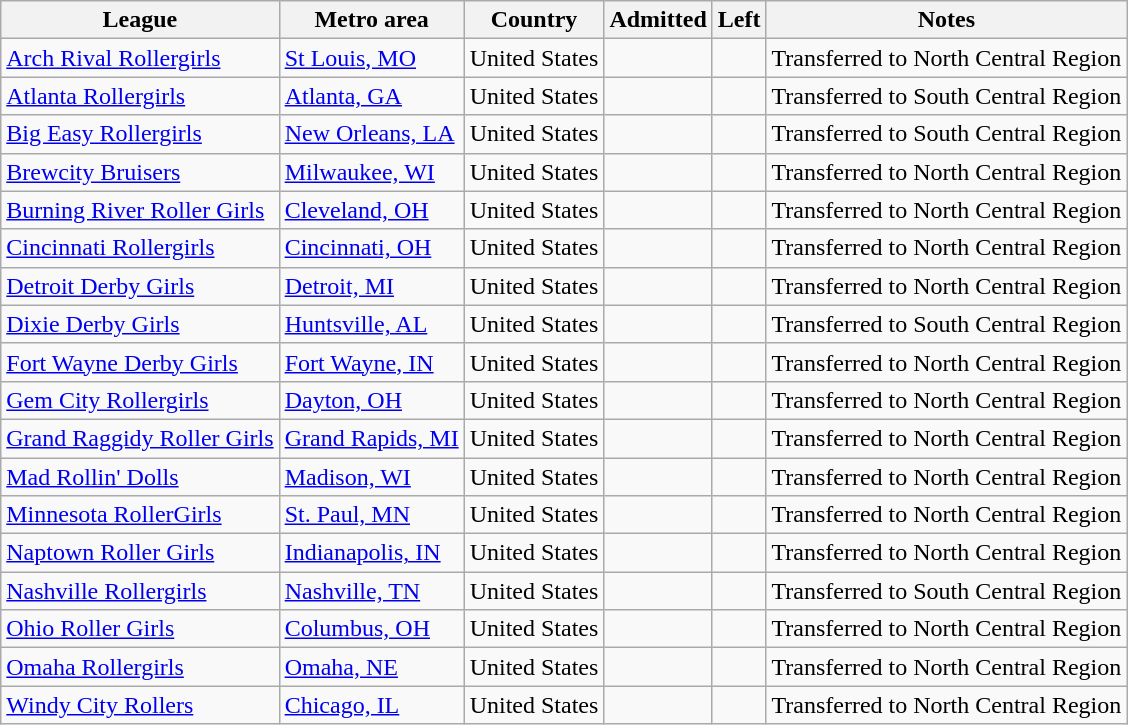<table class="wikitable sortable">
<tr>
<th>League</th>
<th>Metro area</th>
<th>Country</th>
<th>Admitted</th>
<th>Left</th>
<th>Notes</th>
</tr>
<tr>
<td><a href='#'>Arch Rival Rollergirls</a></td>
<td><a href='#'>St Louis, MO</a></td>
<td>United States</td>
<td></td>
<td></td>
<td>Transferred to North Central Region</td>
</tr>
<tr>
<td><a href='#'>Atlanta Rollergirls</a></td>
<td><a href='#'>Atlanta, GA</a></td>
<td>United States</td>
<td></td>
<td></td>
<td>Transferred to South Central Region</td>
</tr>
<tr>
<td><a href='#'>Big Easy Rollergirls</a></td>
<td><a href='#'>New Orleans, LA</a></td>
<td>United States</td>
<td></td>
<td></td>
<td>Transferred to South Central Region</td>
</tr>
<tr>
<td><a href='#'>Brewcity Bruisers</a></td>
<td><a href='#'>Milwaukee, WI</a></td>
<td>United States</td>
<td></td>
<td></td>
<td>Transferred to North Central Region</td>
</tr>
<tr>
<td><a href='#'>Burning River Roller Girls</a></td>
<td><a href='#'>Cleveland, OH</a></td>
<td>United States</td>
<td></td>
<td></td>
<td>Transferred to North Central Region</td>
</tr>
<tr>
<td><a href='#'>Cincinnati Rollergirls</a></td>
<td><a href='#'>Cincinnati, OH</a></td>
<td>United States</td>
<td></td>
<td></td>
<td>Transferred to North Central Region</td>
</tr>
<tr>
<td><a href='#'>Detroit Derby Girls</a></td>
<td><a href='#'>Detroit, MI</a></td>
<td>United States</td>
<td></td>
<td></td>
<td>Transferred to North Central Region</td>
</tr>
<tr>
<td><a href='#'>Dixie Derby Girls</a></td>
<td><a href='#'>Huntsville, AL</a></td>
<td>United States</td>
<td></td>
<td></td>
<td>Transferred to South Central Region</td>
</tr>
<tr>
<td><a href='#'>Fort Wayne Derby Girls</a></td>
<td><a href='#'>Fort Wayne, IN</a></td>
<td>United States</td>
<td></td>
<td></td>
<td>Transferred to North Central Region</td>
</tr>
<tr>
<td><a href='#'>Gem City Rollergirls</a></td>
<td><a href='#'>Dayton, OH</a></td>
<td>United States</td>
<td></td>
<td></td>
<td>Transferred to North Central Region</td>
</tr>
<tr>
<td><a href='#'>Grand Raggidy Roller Girls</a></td>
<td><a href='#'>Grand Rapids, MI</a></td>
<td>United States</td>
<td></td>
<td></td>
<td>Transferred to North Central Region</td>
</tr>
<tr>
<td><a href='#'>Mad Rollin' Dolls</a></td>
<td><a href='#'>Madison, WI</a></td>
<td>United States</td>
<td></td>
<td></td>
<td>Transferred to North Central Region</td>
</tr>
<tr>
<td><a href='#'>Minnesota RollerGirls</a></td>
<td><a href='#'>St. Paul, MN</a></td>
<td>United States</td>
<td></td>
<td></td>
<td>Transferred to North Central Region</td>
</tr>
<tr>
<td><a href='#'>Naptown Roller Girls</a></td>
<td><a href='#'>Indianapolis, IN</a></td>
<td>United States</td>
<td></td>
<td></td>
<td>Transferred to North Central Region</td>
</tr>
<tr>
<td><a href='#'>Nashville Rollergirls</a></td>
<td><a href='#'>Nashville, TN</a></td>
<td>United States</td>
<td></td>
<td></td>
<td>Transferred to South Central Region</td>
</tr>
<tr>
<td><a href='#'>Ohio Roller Girls</a></td>
<td><a href='#'>Columbus, OH</a></td>
<td>United States</td>
<td></td>
<td></td>
<td>Transferred to North Central Region</td>
</tr>
<tr>
<td><a href='#'>Omaha Rollergirls</a></td>
<td><a href='#'>Omaha, NE</a></td>
<td>United States</td>
<td></td>
<td></td>
<td>Transferred to North Central Region</td>
</tr>
<tr>
<td><a href='#'>Windy City Rollers</a></td>
<td><a href='#'>Chicago, IL</a></td>
<td>United States</td>
<td></td>
<td></td>
<td>Transferred to North Central Region</td>
</tr>
</table>
